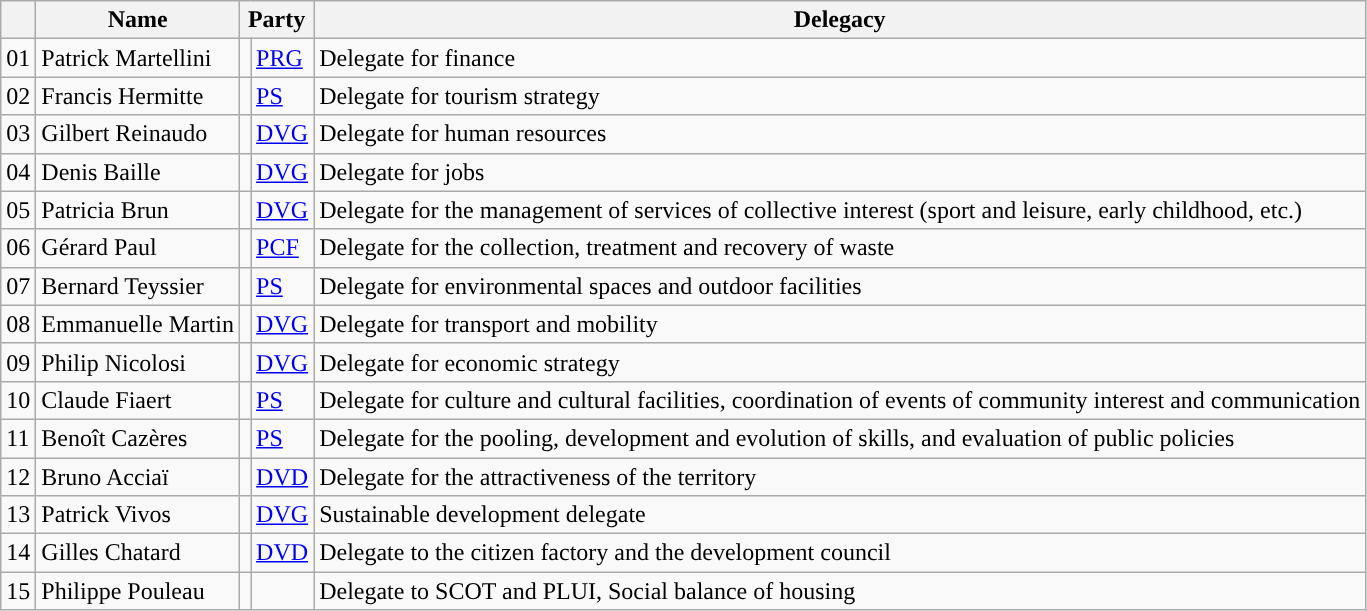<table class="wikitable sortable">
<tr>
<th></th>
<th>Name</th>
<th colspan="2">Party</th>
<th>Delegacy</th>
</tr>
<tr>
<td>01</td>
<td>Patrick Martellini</td>
<td></td>
<td><a href='#'>PRG</a></td>
<td>Delegate for finance</td>
</tr>
<tr>
<td>02</td>
<td>Francis Hermitte</td>
<td></td>
<td><a href='#'>PS</a></td>
<td>Delegate for tourism strategy</td>
</tr>
<tr>
<td>03</td>
<td>Gilbert Reinaudo</td>
<td></td>
<td><a href='#'>DVG</a></td>
<td>Delegate for human resources</td>
</tr>
<tr>
<td>04</td>
<td>Denis Baille</td>
<td></td>
<td><a href='#'>DVG</a></td>
<td>Delegate for jobs</td>
</tr>
<tr>
<td>05</td>
<td>Patricia Brun</td>
<td></td>
<td><a href='#'>DVG</a></td>
<td>Delegate for the management of services of collective interest (sport and leisure, early childhood, etc.)</td>
</tr>
<tr>
<td>06</td>
<td>Gérard Paul</td>
<td></td>
<td><a href='#'>PCF</a></td>
<td>Delegate for the collection, treatment and recovery of waste</td>
</tr>
<tr>
<td>07</td>
<td>Bernard Teyssier</td>
<td></td>
<td><a href='#'>PS</a></td>
<td>Delegate for environmental spaces and outdoor facilities</td>
</tr>
<tr>
<td>08</td>
<td>Emmanuelle Martin</td>
<td></td>
<td><a href='#'>DVG</a></td>
<td>Delegate for transport and mobility</td>
</tr>
<tr>
<td>09</td>
<td>Philip Nicolosi</td>
<td></td>
<td><a href='#'>DVG</a></td>
<td>Delegate for economic strategy</td>
</tr>
<tr>
<td>10</td>
<td>Claude Fiaert</td>
<td></td>
<td><a href='#'>PS</a></td>
<td>Delegate for culture and cultural facilities, coordination of events of community interest and communication</td>
</tr>
<tr>
<td>11</td>
<td>Benoît Cazères</td>
<td></td>
<td><a href='#'>PS</a></td>
<td>Delegate for the pooling, development and evolution of skills, and evaluation of public policies</td>
</tr>
<tr>
<td>12</td>
<td>Bruno Acciaï</td>
<td></td>
<td><a href='#'>DVD</a></td>
<td>Delegate for the attractiveness of the territory</td>
</tr>
<tr>
<td>13</td>
<td>Patrick Vivos</td>
<td></td>
<td><a href='#'>DVG</a></td>
<td>Sustainable development delegate</td>
</tr>
<tr>
<td>14</td>
<td>Gilles Chatard</td>
<td></td>
<td><a href='#'>DVD</a></td>
<td>Delegate to the citizen factory and the development council</td>
</tr>
<tr>
<td>15</td>
<td>Philippe Pouleau</td>
<td></td>
<td></td>
<td>Delegate to SCOT and PLUI, Social balance of housing</td>
</tr>
</table>
